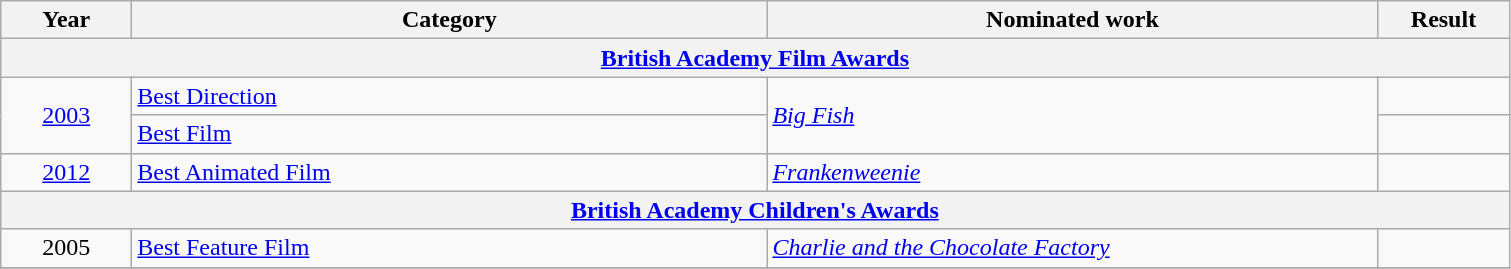<table class=wikitable>
<tr>
<th scope="col" style="width:5em;">Year</th>
<th scope="col" style="width:26em;">Category</th>
<th scope="col" style="width:25em;">Nominated work</th>
<th scope="col" style="width:5em;">Result</th>
</tr>
<tr>
<th colspan=5><a href='#'>British Academy Film Awards</a></th>
</tr>
<tr>
<td style="text-align:center;", rowspan="2"><a href='#'>2003</a></td>
<td><a href='#'>Best Direction</a></td>
<td rowspan="2"><em><a href='#'>Big Fish</a></em></td>
<td></td>
</tr>
<tr>
<td><a href='#'>Best Film</a></td>
<td></td>
</tr>
<tr>
<td style="text-align:center;"><a href='#'>2012</a></td>
<td><a href='#'>Best Animated Film</a></td>
<td><em><a href='#'>Frankenweenie</a></em></td>
<td></td>
</tr>
<tr>
<th colspan=5><a href='#'>British Academy Children's Awards</a></th>
</tr>
<tr>
<td style="text-align:center;">2005</td>
<td><a href='#'>Best Feature Film</a></td>
<td><em><a href='#'>Charlie and the Chocolate Factory</a></em></td>
<td></td>
</tr>
<tr>
</tr>
</table>
